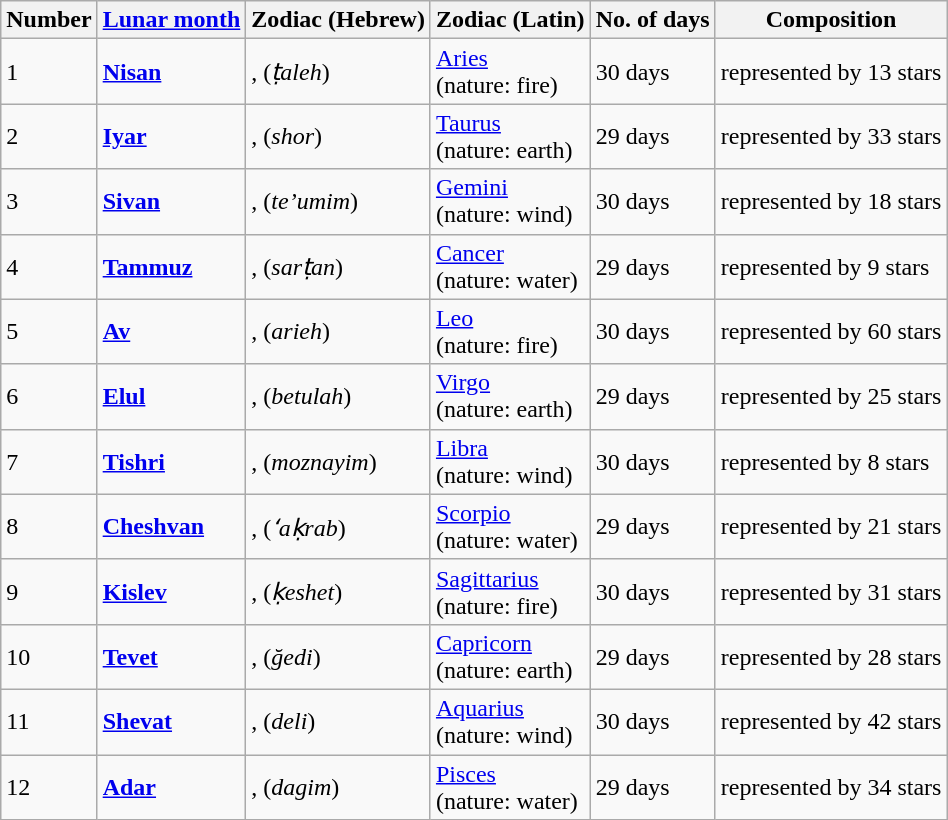<table class="wikitable sortable">
<tr>
<th scope="col">Number</th>
<th scope="col"><a href='#'>Lunar month</a></th>
<th scope="col">Zodiac (Hebrew)</th>
<th scope="col">Zodiac (Latin)</th>
<th scope="col">No. of days</th>
<th scope="col">Composition</th>
</tr>
<tr>
<td>1</td>
<td><strong><a href='#'>Nisan</a></strong></td>
<td>, (<em>ṭaleh</em>)</td>
<td><a href='#'>Aries</a> <br>(nature: fire)</td>
<td>30 days</td>
<td>represented by 13 stars</td>
</tr>
<tr>
<td>2</td>
<td><strong><a href='#'>Iyar</a></strong></td>
<td>, (<em>shor</em>)</td>
<td><a href='#'>Taurus</a> <br>(nature: earth)</td>
<td>29 days</td>
<td>represented by 33 stars</td>
</tr>
<tr>
<td>3</td>
<td><strong><a href='#'>Sivan</a></strong></td>
<td>, (<em>te’umim</em>)</td>
<td><a href='#'>Gemini</a> <br>(nature: wind)</td>
<td>30 days</td>
<td>represented by 18 stars</td>
</tr>
<tr>
<td>4</td>
<td><strong><a href='#'>Tammuz</a></strong></td>
<td>, (<em>sarṭan</em>)</td>
<td><a href='#'>Cancer</a> <br>(nature: water)</td>
<td>29 days</td>
<td>represented by 9 stars</td>
</tr>
<tr>
<td>5</td>
<td><strong><a href='#'>Av</a></strong></td>
<td>, (<em>arieh</em>)</td>
<td><a href='#'>Leo</a> <br>(nature: fire)</td>
<td>30 days</td>
<td>represented by 60 stars</td>
</tr>
<tr>
<td>6</td>
<td><strong><a href='#'>Elul</a></strong></td>
<td>, (<em>betulah</em>)</td>
<td><a href='#'>Virgo</a> <br>(nature: earth)</td>
<td>29 days</td>
<td>represented by 25 stars</td>
</tr>
<tr>
<td>7</td>
<td><strong><a href='#'>Tishri</a></strong></td>
<td>, (<em>moznayim</em>)</td>
<td><a href='#'>Libra</a> <br>(nature: wind)</td>
<td>30 days</td>
<td>represented by 8 stars</td>
</tr>
<tr>
<td>8</td>
<td><strong><a href='#'>Cheshvan</a></strong></td>
<td>, (<em>ʻaḳrab</em>)</td>
<td><a href='#'>Scorpio</a> <br>(nature: water)</td>
<td>29 days</td>
<td>represented by 21 stars</td>
</tr>
<tr>
<td>9</td>
<td><strong><a href='#'>Kislev</a></strong></td>
<td>, (<em>ḳeshet</em>)</td>
<td><a href='#'>Sagittarius</a> <br>(nature: fire)</td>
<td>30 days</td>
<td>represented by 31 stars</td>
</tr>
<tr>
<td>10</td>
<td><strong><a href='#'>Tevet</a></strong></td>
<td>, (<em>ğedi</em>)</td>
<td><a href='#'>Capricorn</a> <br>(nature: earth)</td>
<td>29 days</td>
<td>represented by 28 stars</td>
</tr>
<tr>
<td>11</td>
<td><strong><a href='#'>Shevat</a></strong></td>
<td>, (<em>deli</em>)</td>
<td><a href='#'>Aquarius</a> <br>(nature: wind)</td>
<td>30 days</td>
<td>represented by 42 stars</td>
</tr>
<tr>
<td>12</td>
<td><strong><a href='#'>Adar</a></strong></td>
<td>, (<em>dagim</em>)</td>
<td><a href='#'>Pisces</a> <br>(nature: water)</td>
<td>29 days</td>
<td>represented by 34 stars</td>
</tr>
</table>
